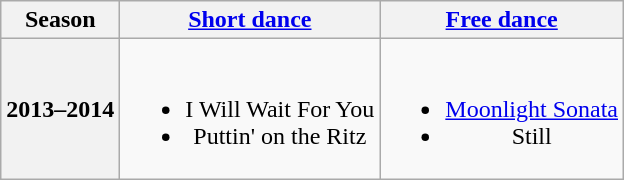<table class=wikitable style=text-align:center>
<tr>
<th>Season</th>
<th><a href='#'>Short dance</a></th>
<th><a href='#'>Free dance</a></th>
</tr>
<tr>
<th>2013–2014 <br> </th>
<td><br><ul><li> I Will Wait For You</li><li> Puttin' on the Ritz <br></li></ul></td>
<td><br><ul><li><a href='#'>Moonlight Sonata</a></li><li>Still</li></ul></td>
</tr>
</table>
